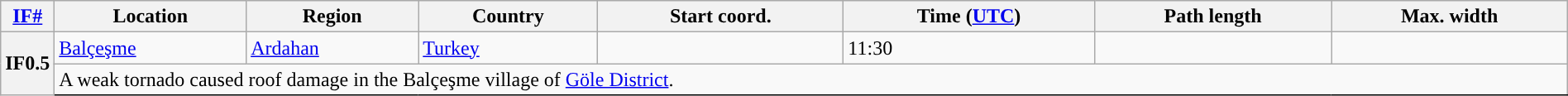<table class="wikitable sortable" style="width:100%;">
<tr>
<th scope="col" width="2%" align="center"><a href='#'>IF#</a></th>
<th scope="col" align="center" class="unsortable">Location</th>
<th scope="col" align="center" class="unsortable">Region</th>
<th scope="col" align="center">Country</th>
<th scope="col" align="center">Start coord.</th>
<th scope="col" align="center">Time (<a href='#'>UTC</a>)</th>
<th scope="col" align="center">Path length</th>
<th scope="col" align="center">Max. width</th>
</tr>
<tr>
<th scope="row" rowspan="2" style="background-color:#">IF0.5</th>
<td><a href='#'>Balçeşme</a></td>
<td><a href='#'>Ardahan</a></td>
<td><a href='#'>Turkey</a></td>
<td></td>
<td>11:30</td>
<td></td>
<td></td>
</tr>
<tr class="expand-child">
<td colspan="8" style=" border-bottom: 1px solid black;">A weak tornado caused roof damage in the Balçeşme village of <a href='#'>Göle District</a>.</td>
</tr>
</table>
